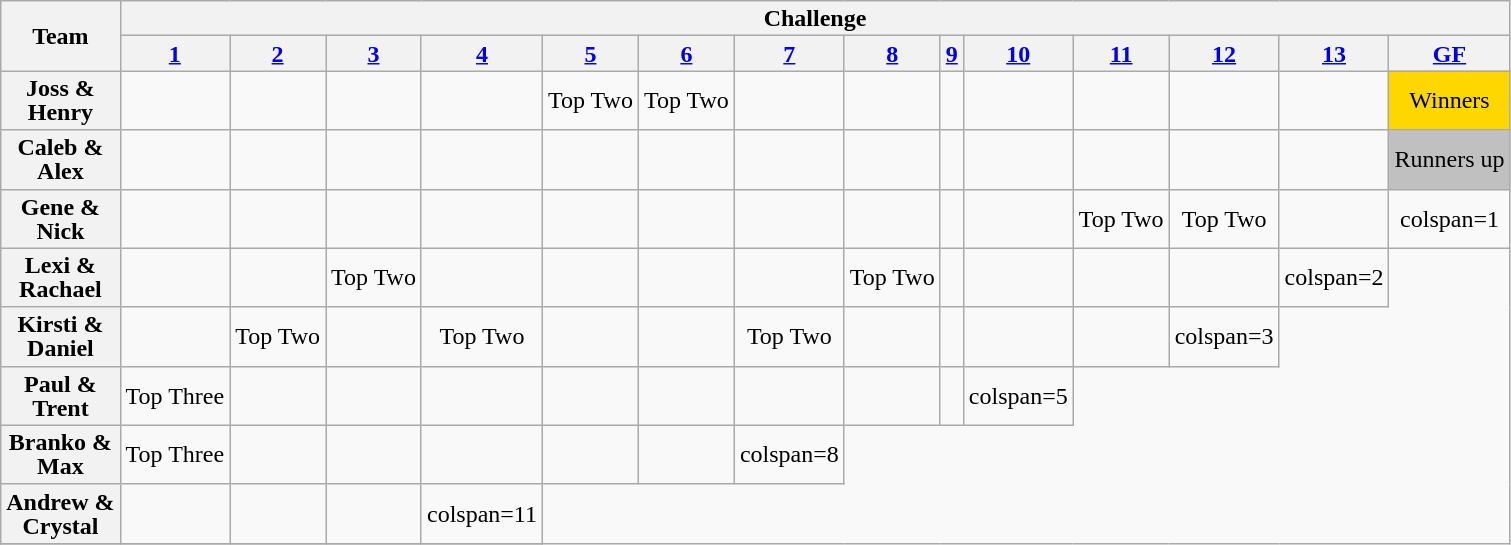<table class="wikitable plainrowheaders" style="text-align: center; line-height:16px;">
<tr>
<th rowspan=2 scope="col">Team</th>
<th colspan=14 scope="col">Challenge</th>
</tr>
<tr>
<th scope="col"><a href='#'>1</a></th>
<th scope="col"><a href='#'>2</a></th>
<th scope="col"><a href='#'>3</a></th>
<th scope="col"><a href='#'>4</a></th>
<th scope="col"><a href='#'>5</a></th>
<th scope="col"><a href='#'>6</a></th>
<th scope="col"><a href='#'>7</a></th>
<th scope="col"><a href='#'>8</a></th>
<th scope="col"><a href='#'>9</a></th>
<th scope="col"><a href='#'>10</a></th>
<th scope="col"><a href='#'>11</a></th>
<th scope="col"><a href='#'>12</a></th>
<th scope="col"><a href='#'>13</a></th>
<th scope="col"><a href='#'>GF</a></th>
</tr>
<tr>
<th>Joss &<br>Henry</th>
<td></td>
<td></td>
<td></td>
<td></td>
<td>Top Two</td>
<td>Top Two</td>
<td></td>
<td></td>
<td></td>
<td></td>
<td></td>
<td></td>
<td></td>
<td style="background:gold">Winners</td>
</tr>
<tr>
<th>Caleb &<br>Alex</th>
<td></td>
<td></td>
<td></td>
<td></td>
<td></td>
<td></td>
<td></td>
<td></td>
<td></td>
<td></td>
<td></td>
<td></td>
<td></td>
<td style="background:silver">Runners up</td>
</tr>
<tr>
<th>Gene &<br>Nick</th>
<td></td>
<td></td>
<td></td>
<td></td>
<td></td>
<td></td>
<td></td>
<td></td>
<td></td>
<td></td>
<td>Top Two</td>
<td>Top Two</td>
<td></td>
<td>colspan=1 </td>
</tr>
<tr>
<th>Lexi &<br>Rachael</th>
<td></td>
<td></td>
<td>Top Two</td>
<td></td>
<td></td>
<td></td>
<td></td>
<td>Top Two</td>
<td></td>
<td></td>
<td></td>
<td></td>
<td>colspan=2 </td>
</tr>
<tr>
<th>Kirsti &<br>Daniel</th>
<td></td>
<td>Top Two</td>
<td></td>
<td>Top Two</td>
<td></td>
<td></td>
<td>Top Two</td>
<td></td>
<td></td>
<td></td>
<td></td>
<td>colspan=3 </td>
</tr>
<tr>
<th>Paul &<br>Trent</th>
<td>Top Three</td>
<td></td>
<td></td>
<td></td>
<td></td>
<td></td>
<td></td>
<td></td>
<td></td>
<td>colspan=5 </td>
</tr>
<tr>
<th>Branko &<br>Max</th>
<td>Top Three</td>
<td></td>
<td></td>
<td></td>
<td></td>
<td></td>
<td>colspan=8 </td>
</tr>
<tr>
<th>Andrew &<br>Crystal</th>
<td></td>
<td></td>
<td></td>
<td>colspan=11 </td>
</tr>
<tr>
</tr>
</table>
